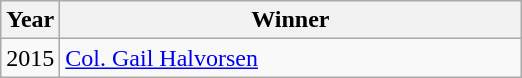<table class="wikitable" style="text-align:left">
<tr>
<th style="width:20px;">Year</th>
<th style="width:300px;">Winner</th>
</tr>
<tr>
<td>2015</td>
<td><a href='#'>Col. Gail Halvorsen</a></td>
</tr>
</table>
